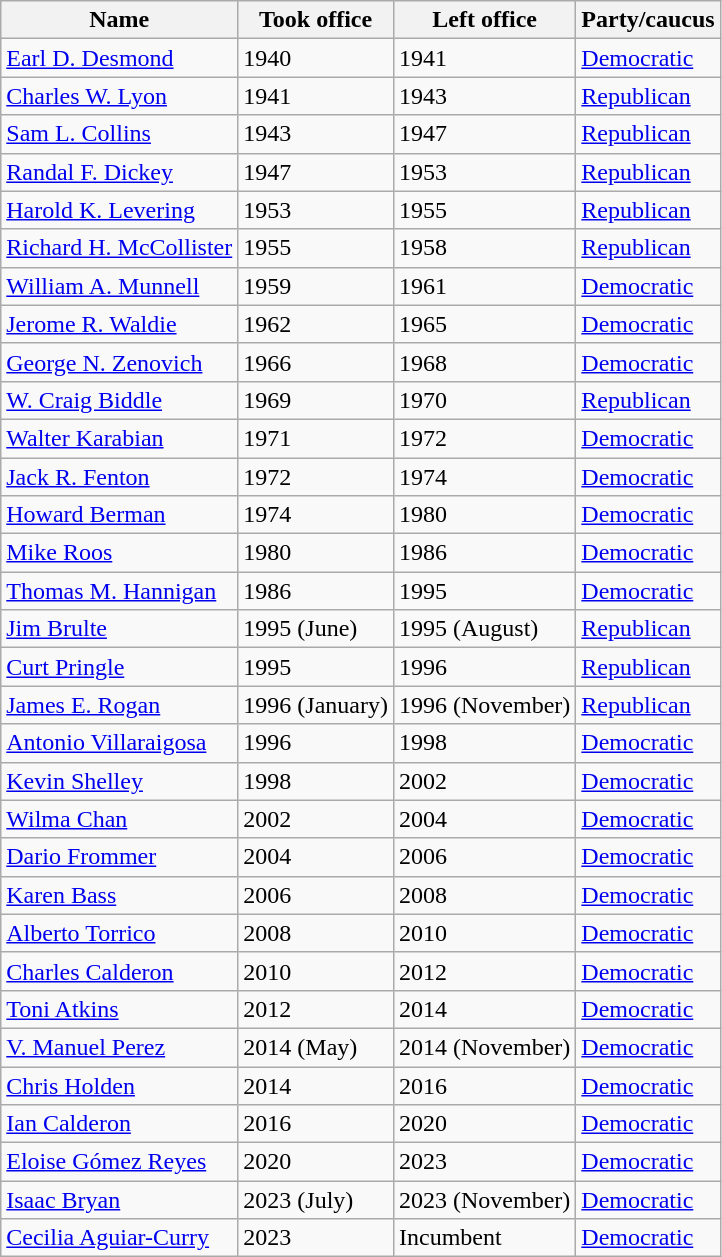<table class="wikitable">
<tr>
<th>Name</th>
<th>Took office</th>
<th>Left office</th>
<th>Party/caucus</th>
</tr>
<tr>
<td><a href='#'>Earl D. Desmond</a></td>
<td>1940</td>
<td>1941</td>
<td><a href='#'>Democratic</a></td>
</tr>
<tr>
<td><a href='#'>Charles W. Lyon</a></td>
<td>1941</td>
<td>1943</td>
<td><a href='#'>Republican</a></td>
</tr>
<tr>
<td><a href='#'>Sam L. Collins</a></td>
<td>1943</td>
<td>1947</td>
<td><a href='#'>Republican</a></td>
</tr>
<tr>
<td><a href='#'>Randal F. Dickey</a></td>
<td>1947</td>
<td>1953</td>
<td><a href='#'>Republican</a></td>
</tr>
<tr>
<td><a href='#'>Harold K. Levering</a></td>
<td>1953</td>
<td>1955</td>
<td><a href='#'>Republican</a></td>
</tr>
<tr>
<td><a href='#'>Richard H. McCollister</a></td>
<td>1955</td>
<td>1958</td>
<td><a href='#'>Republican</a></td>
</tr>
<tr>
<td><a href='#'>William A. Munnell</a></td>
<td>1959</td>
<td>1961</td>
<td><a href='#'>Democratic</a></td>
</tr>
<tr>
<td><a href='#'>Jerome R. Waldie</a></td>
<td>1962</td>
<td>1965</td>
<td><a href='#'>Democratic</a></td>
</tr>
<tr>
<td><a href='#'>George N. Zenovich</a></td>
<td>1966</td>
<td>1968</td>
<td><a href='#'>Democratic</a></td>
</tr>
<tr>
<td><a href='#'>W. Craig Biddle</a></td>
<td>1969</td>
<td>1970</td>
<td><a href='#'>Republican</a></td>
</tr>
<tr>
<td><a href='#'>Walter Karabian</a></td>
<td>1971</td>
<td>1972</td>
<td><a href='#'>Democratic</a></td>
</tr>
<tr>
<td><a href='#'>Jack R. Fenton</a></td>
<td>1972</td>
<td>1974</td>
<td><a href='#'>Democratic</a></td>
</tr>
<tr>
<td><a href='#'>Howard Berman</a></td>
<td>1974</td>
<td>1980</td>
<td><a href='#'>Democratic</a></td>
</tr>
<tr>
<td><a href='#'>Mike Roos</a></td>
<td>1980</td>
<td>1986</td>
<td><a href='#'>Democratic</a></td>
</tr>
<tr>
<td><a href='#'>Thomas M. Hannigan</a></td>
<td>1986</td>
<td>1995</td>
<td><a href='#'>Democratic</a></td>
</tr>
<tr>
<td><a href='#'>Jim Brulte</a></td>
<td>1995 (June)</td>
<td>1995 (August)</td>
<td><a href='#'>Republican</a></td>
</tr>
<tr>
<td><a href='#'>Curt Pringle</a></td>
<td>1995</td>
<td>1996</td>
<td><a href='#'>Republican</a></td>
</tr>
<tr>
<td><a href='#'>James E. Rogan</a></td>
<td>1996 (January)</td>
<td>1996 (November)</td>
<td><a href='#'>Republican</a></td>
</tr>
<tr>
<td><a href='#'>Antonio Villaraigosa</a></td>
<td>1996</td>
<td>1998</td>
<td><a href='#'>Democratic</a></td>
</tr>
<tr>
<td><a href='#'>Kevin Shelley</a></td>
<td>1998</td>
<td>2002</td>
<td><a href='#'>Democratic</a></td>
</tr>
<tr>
<td><a href='#'>Wilma Chan</a></td>
<td>2002</td>
<td>2004</td>
<td><a href='#'>Democratic</a></td>
</tr>
<tr>
<td><a href='#'>Dario Frommer</a></td>
<td>2004</td>
<td>2006</td>
<td><a href='#'>Democratic</a></td>
</tr>
<tr>
<td><a href='#'>Karen Bass</a></td>
<td>2006</td>
<td>2008</td>
<td><a href='#'>Democratic</a></td>
</tr>
<tr>
<td><a href='#'>Alberto Torrico</a></td>
<td>2008</td>
<td>2010</td>
<td><a href='#'>Democratic</a></td>
</tr>
<tr>
<td><a href='#'>Charles Calderon</a></td>
<td>2010</td>
<td>2012</td>
<td><a href='#'>Democratic</a></td>
</tr>
<tr>
<td><a href='#'>Toni Atkins</a></td>
<td>2012</td>
<td>2014</td>
<td><a href='#'>Democratic</a></td>
</tr>
<tr>
<td><a href='#'>V. Manuel Perez</a></td>
<td>2014 (May)</td>
<td>2014 (November)</td>
<td><a href='#'>Democratic</a></td>
</tr>
<tr>
<td><a href='#'>Chris Holden</a></td>
<td>2014</td>
<td>2016</td>
<td><a href='#'>Democratic</a></td>
</tr>
<tr>
<td><a href='#'>Ian Calderon</a></td>
<td>2016</td>
<td>2020</td>
<td><a href='#'>Democratic</a></td>
</tr>
<tr>
<td><a href='#'>Eloise Gómez Reyes</a></td>
<td>2020</td>
<td>2023</td>
<td><a href='#'>Democratic</a></td>
</tr>
<tr>
<td><a href='#'>Isaac Bryan</a></td>
<td>2023 (July)</td>
<td>2023 (November)</td>
<td><a href='#'>Democratic</a></td>
</tr>
<tr>
<td><a href='#'>Cecilia Aguiar-Curry</a></td>
<td>2023</td>
<td>Incumbent</td>
<td><a href='#'>Democratic</a></td>
</tr>
</table>
